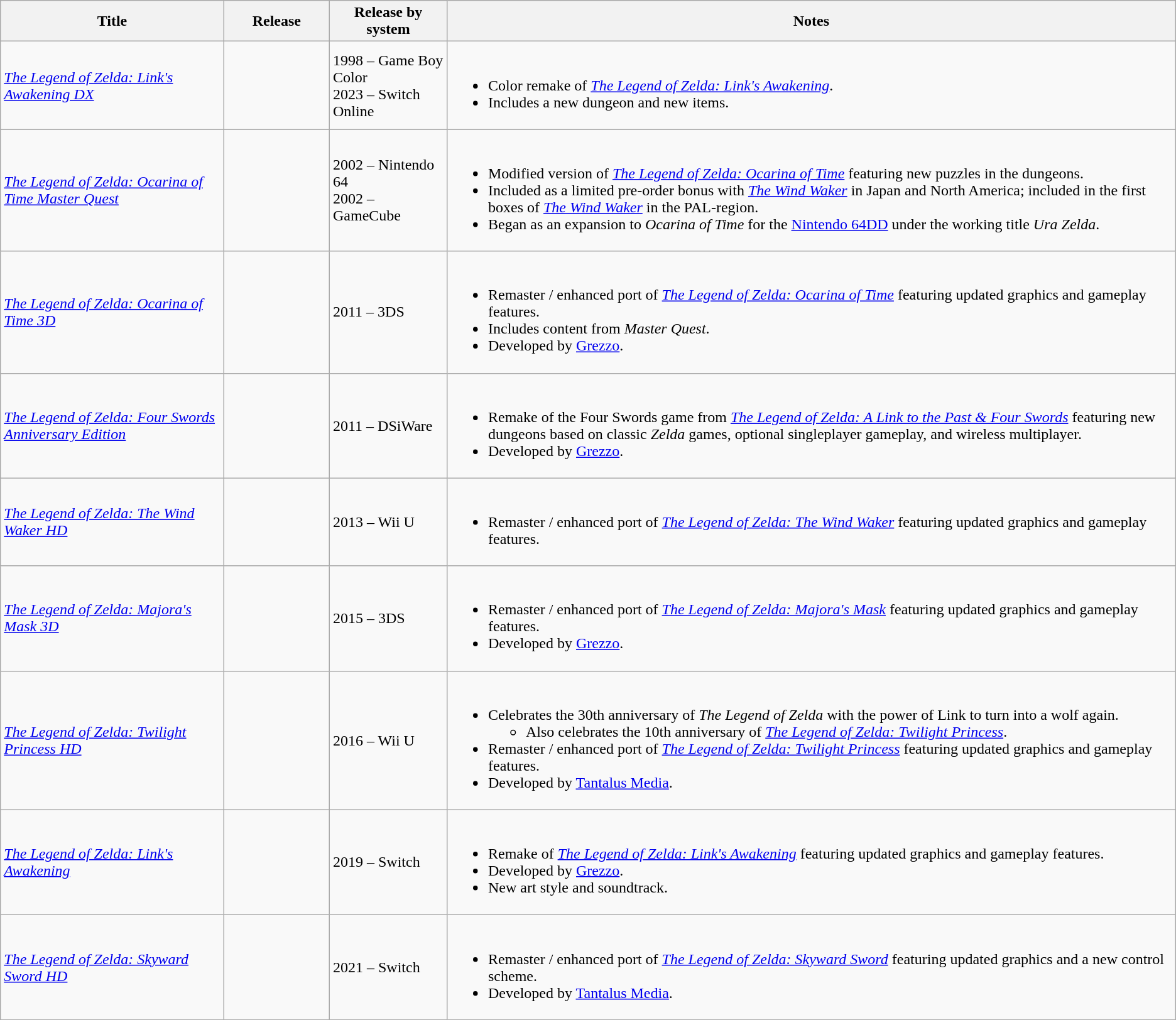<table class="wikitable">
<tr>
<th width=19%>Title</th>
<th width=9%>Release</th>
<th width=10%>Release by system</th>
<th width=62%>Notes</th>
</tr>
<tr>
<td><em><a href='#'>The Legend of Zelda: Link's Awakening DX</a></em></td>
<td></td>
<td>1998 – Game Boy Color<br>2023 – Switch Online</td>
<td><br><ul><li>Color remake of <em><a href='#'>The Legend of Zelda: Link's Awakening</a></em>.</li><li>Includes a new dungeon and new items.</li></ul></td>
</tr>
<tr>
<td><em><a href='#'>The Legend of Zelda: Ocarina of Time Master Quest</a></em></td>
<td></td>
<td>2002 – Nintendo 64 <br>2002 – GameCube</td>
<td><br><ul><li>Modified version of <em><a href='#'>The Legend of Zelda: Ocarina of Time</a></em> featuring new puzzles in the dungeons.</li><li>Included as a limited pre-order bonus with <em><a href='#'>The Wind Waker</a></em> in Japan and North America; included in the first boxes of <em><a href='#'>The Wind Waker</a></em> in the PAL-region.</li><li>Began as an expansion to <em>Ocarina of Time</em> for the <a href='#'>Nintendo 64DD</a> under the working title <em>Ura Zelda</em>.</li></ul></td>
</tr>
<tr>
<td><em><a href='#'>The Legend of Zelda: Ocarina of Time 3D</a></em></td>
<td></td>
<td>2011 – 3DS</td>
<td><br><ul><li>Remaster / enhanced port of <em><a href='#'>The Legend of Zelda: Ocarina of Time</a></em> featuring updated graphics and gameplay features.</li><li>Includes content from <em>Master Quest</em>.</li><li>Developed by <a href='#'>Grezzo</a>.</li></ul></td>
</tr>
<tr>
<td><em><a href='#'>The Legend of Zelda: Four Swords Anniversary Edition</a></em></td>
<td></td>
<td>2011 – DSiWare</td>
<td><br><ul><li>Remake of the Four Swords game from <em><a href='#'>The Legend of Zelda: A Link to the Past & Four Swords</a></em> featuring new dungeons based on classic <em>Zelda</em> games, optional singleplayer gameplay, and wireless multiplayer.</li><li>Developed by <a href='#'>Grezzo</a>.</li></ul></td>
</tr>
<tr>
<td><em><a href='#'>The Legend of Zelda: The Wind Waker HD</a></em></td>
<td></td>
<td>2013 – Wii U</td>
<td><br><ul><li>Remaster / enhanced port of <em><a href='#'>The Legend of Zelda: The Wind Waker</a></em> featuring updated graphics and gameplay features.</li></ul></td>
</tr>
<tr>
<td><em><a href='#'>The Legend of Zelda: Majora's Mask 3D</a></em></td>
<td></td>
<td>2015 – 3DS</td>
<td><br><ul><li>Remaster / enhanced port of <em><a href='#'>The Legend of Zelda: Majora's Mask</a></em> featuring updated graphics and gameplay features.</li><li>Developed by <a href='#'>Grezzo</a>.</li></ul></td>
</tr>
<tr>
<td><em><a href='#'>The Legend of Zelda: Twilight Princess HD</a></em></td>
<td></td>
<td>2016 – Wii U</td>
<td><br><ul><li>Celebrates the 30th anniversary of <em>The Legend of Zelda</em> with the power of Link to turn into a wolf again.<ul><li>Also celebrates the 10th anniversary of <em><a href='#'>The Legend of Zelda: Twilight Princess</a></em>.</li></ul></li><li>Remaster / enhanced port of <em><a href='#'>The Legend of Zelda: Twilight Princess</a></em> featuring updated graphics and gameplay features.</li><li>Developed by <a href='#'>Tantalus Media</a>.</li></ul></td>
</tr>
<tr>
<td><em><a href='#'>The Legend of Zelda: Link's Awakening</a></em></td>
<td></td>
<td>2019 – Switch</td>
<td><br><ul><li>Remake of <em><a href='#'>The Legend of Zelda: Link's Awakening</a></em> featuring updated graphics and gameplay features.</li><li>Developed by <a href='#'>Grezzo</a>.</li><li>New art style and soundtrack.</li></ul></td>
</tr>
<tr>
<td><em><a href='#'>The Legend of Zelda: Skyward Sword HD</a></em></td>
<td></td>
<td>2021 – Switch</td>
<td><br><ul><li>Remaster / enhanced port of <em><a href='#'>The Legend of Zelda: Skyward Sword</a></em> featuring updated graphics and a new control scheme.</li><li>Developed by <a href='#'>Tantalus Media</a>.</li></ul></td>
</tr>
</table>
